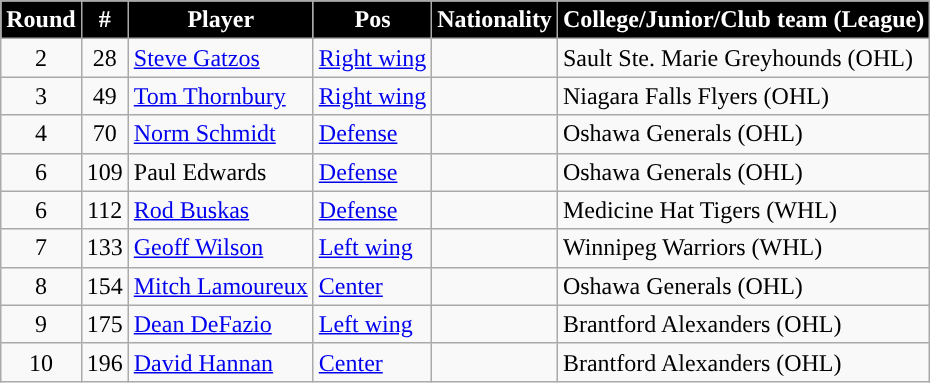<table class="wikitable">
<tr>
<th style="color:white; background:#000000; ">Round</th>
<th style="color:white; background:#000000; ">#</th>
<th style="color:white; background:#000000; ">Player</th>
<th style="color:white; background:#000000; ">Pos</th>
<th style="color:white; background:#000000; ">Nationality</th>
<th style="color:white; background:#000000; ">College/Junior/Club team (League)</th>
</tr>
<tr>
<td align=center>2</td>
<td align=center>28</td>
<td><a href='#'>Steve Gatzos</a></td>
<td><a href='#'>Right wing</a></td>
<td></td>
<td>Sault Ste. Marie Greyhounds (OHL)</td>
</tr>
<tr>
<td align=center>3</td>
<td align=center>49</td>
<td><a href='#'>Tom Thornbury</a></td>
<td><a href='#'>Right wing</a></td>
<td></td>
<td>Niagara Falls Flyers (OHL)</td>
</tr>
<tr>
<td align=center>4</td>
<td align=center>70</td>
<td><a href='#'>Norm Schmidt</a></td>
<td><a href='#'>Defense</a></td>
<td></td>
<td>Oshawa Generals (OHL)</td>
</tr>
<tr>
<td align=center>6</td>
<td align=center>109</td>
<td>Paul Edwards</td>
<td><a href='#'>Defense</a></td>
<td></td>
<td>Oshawa Generals (OHL)</td>
</tr>
<tr>
<td align=center>6</td>
<td align=center>112</td>
<td><a href='#'>Rod Buskas</a></td>
<td><a href='#'>Defense</a></td>
<td></td>
<td>Medicine Hat Tigers (WHL)</td>
</tr>
<tr>
<td align=center>7</td>
<td align=center>133</td>
<td><a href='#'>Geoff Wilson</a></td>
<td><a href='#'>Left wing</a></td>
<td></td>
<td>Winnipeg Warriors (WHL)</td>
</tr>
<tr>
<td align=center>8</td>
<td align=center>154</td>
<td><a href='#'>Mitch Lamoureux</a></td>
<td><a href='#'>Center</a></td>
<td></td>
<td>Oshawa Generals (OHL)</td>
</tr>
<tr>
<td align=center>9</td>
<td align=center>175</td>
<td><a href='#'>Dean DeFazio</a></td>
<td><a href='#'>Left wing</a></td>
<td></td>
<td>Brantford Alexanders (OHL)</td>
</tr>
<tr>
<td align=center>10</td>
<td align=center>196</td>
<td><a href='#'>David Hannan</a></td>
<td><a href='#'>Center</a></td>
<td></td>
<td>Brantford Alexanders (OHL)</td>
</tr>
</table>
